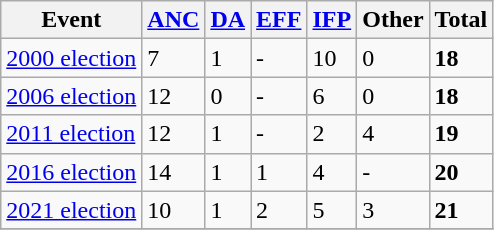<table class="wikitable">
<tr>
<th>Event</th>
<th><a href='#'>ANC</a></th>
<th><a href='#'>DA</a></th>
<th><a href='#'>EFF</a></th>
<th><a href='#'>IFP</a></th>
<th>Other</th>
<th>Total</th>
</tr>
<tr>
<td><a href='#'>2000 election</a></td>
<td>7</td>
<td>1</td>
<td>-</td>
<td>10</td>
<td>0</td>
<td><strong>18</strong></td>
</tr>
<tr>
<td><a href='#'>2006 election</a></td>
<td>12</td>
<td>0</td>
<td>-</td>
<td>6</td>
<td>0</td>
<td><strong>18</strong></td>
</tr>
<tr>
<td><a href='#'>2011 election</a></td>
<td>12</td>
<td>1</td>
<td>-</td>
<td>2</td>
<td>4</td>
<td><strong>19</strong></td>
</tr>
<tr>
<td><a href='#'>2016 election</a></td>
<td>14</td>
<td>1</td>
<td>1</td>
<td>4</td>
<td>-</td>
<td><strong>20</strong></td>
</tr>
<tr>
<td><a href='#'>2021 election</a></td>
<td>10</td>
<td>1</td>
<td>2</td>
<td>5</td>
<td>3</td>
<td><strong>21</strong></td>
</tr>
<tr>
</tr>
</table>
